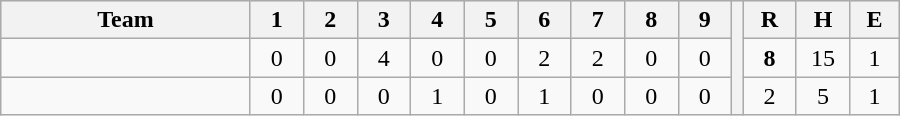<table border=1 cellspacing=0 width=600 style="margin-left:3em;" class="wikitable">
<tr style="text-align:center; background-color:#e6e6e6;">
<th align=left width=28%>Team</th>
<th width=6%>1</th>
<th width=6%>2</th>
<th width=6%>3</th>
<th width=6%>4</th>
<th width=6%>5</th>
<th width=6%>6</th>
<th width=6%>7</th>
<th width=6%>8</th>
<th width=6%>9</th>
<th rowspan="3" width=0.5%></th>
<th width=6%>R</th>
<th width=6%>H</th>
<th width=6%>E</th>
</tr>
<tr style="text-align:center;">
<td align=left></td>
<td>0</td>
<td>0</td>
<td>4</td>
<td>0</td>
<td>0</td>
<td>2</td>
<td>2</td>
<td>0</td>
<td>0</td>
<td><strong>8</strong></td>
<td>15</td>
<td>1</td>
</tr>
<tr style="text-align:center;">
<td align=left></td>
<td>0</td>
<td>0</td>
<td>0</td>
<td>1</td>
<td>0</td>
<td>1</td>
<td>0</td>
<td>0</td>
<td>0</td>
<td>2</td>
<td>5</td>
<td>1</td>
</tr>
</table>
